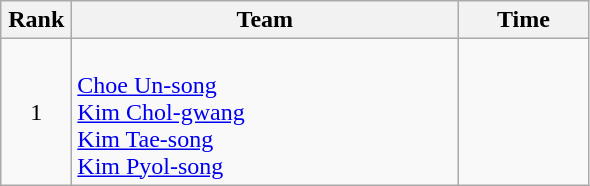<table class=wikitable style="text-align:center">
<tr>
<th width=40>Rank</th>
<th width=250>Team</th>
<th width=80>Time</th>
</tr>
<tr>
<td>1</td>
<td align=left><br><a href='#'>Choe Un-song</a><br><a href='#'>Kim Chol-gwang</a><br><a href='#'>Kim Tae-song</a><br><a href='#'>Kim Pyol-song</a></td>
<td></td>
</tr>
</table>
